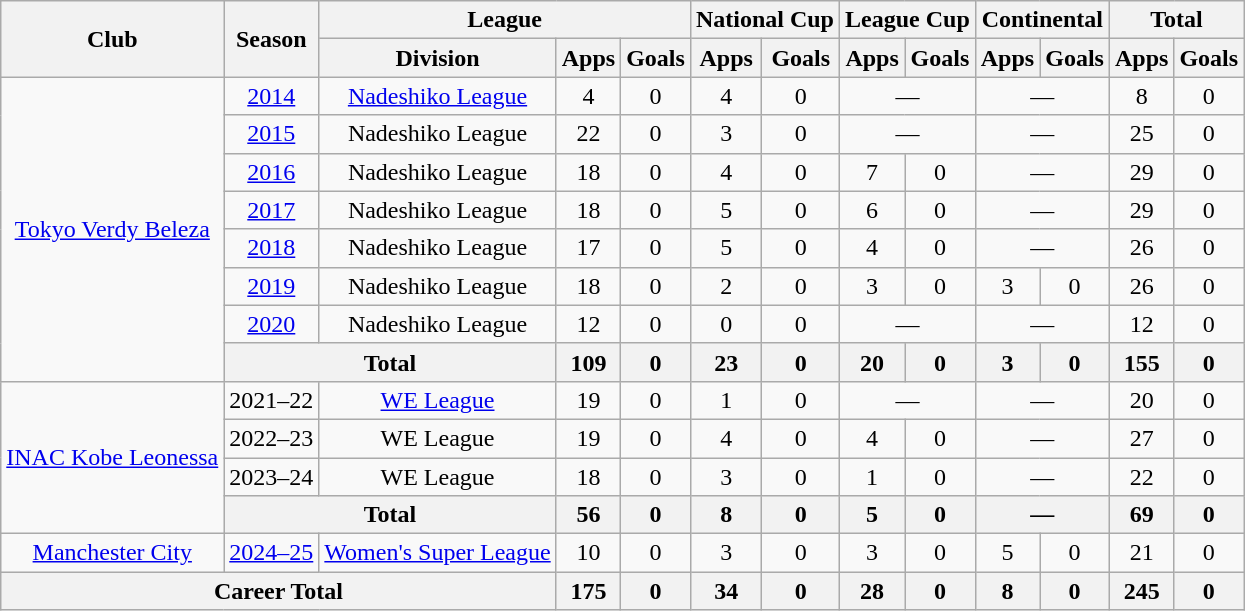<table class="wikitable" style="text-align:center">
<tr>
<th rowspan="2">Club</th>
<th rowspan="2">Season</th>
<th colspan="3">League</th>
<th colspan="2">National Cup</th>
<th colspan="2">League Cup</th>
<th colspan="2">Continental</th>
<th colspan="2">Total</th>
</tr>
<tr>
<th>Division</th>
<th>Apps</th>
<th>Goals</th>
<th>Apps</th>
<th>Goals</th>
<th>Apps</th>
<th>Goals</th>
<th>Apps</th>
<th>Goals</th>
<th>Apps</th>
<th>Goals</th>
</tr>
<tr>
<td rowspan="8"><a href='#'>Tokyo Verdy Beleza</a></td>
<td><a href='#'>2014</a></td>
<td><a href='#'>Nadeshiko League</a></td>
<td>4</td>
<td>0</td>
<td>4</td>
<td>0</td>
<td colspan="2">—</td>
<td colspan="2">—</td>
<td>8</td>
<td>0</td>
</tr>
<tr>
<td><a href='#'>2015</a></td>
<td>Nadeshiko League</td>
<td>22</td>
<td>0</td>
<td>3</td>
<td>0</td>
<td colspan="2">—</td>
<td colspan="2">—</td>
<td>25</td>
<td>0</td>
</tr>
<tr>
<td><a href='#'>2016</a></td>
<td>Nadeshiko League</td>
<td>18</td>
<td>0</td>
<td>4</td>
<td>0</td>
<td>7</td>
<td>0</td>
<td colspan="2">—</td>
<td>29</td>
<td>0</td>
</tr>
<tr>
<td><a href='#'>2017</a></td>
<td>Nadeshiko League</td>
<td>18</td>
<td>0</td>
<td>5</td>
<td>0</td>
<td>6</td>
<td>0</td>
<td colspan="2">—</td>
<td>29</td>
<td>0</td>
</tr>
<tr>
<td><a href='#'>2018</a></td>
<td>Nadeshiko League</td>
<td>17</td>
<td>0</td>
<td>5</td>
<td>0</td>
<td>4</td>
<td>0</td>
<td colspan="2">—</td>
<td>26</td>
<td>0</td>
</tr>
<tr>
<td><a href='#'>2019</a></td>
<td>Nadeshiko League</td>
<td>18</td>
<td>0</td>
<td>2</td>
<td>0</td>
<td>3</td>
<td>0</td>
<td>3</td>
<td>0</td>
<td>26</td>
<td>0</td>
</tr>
<tr>
<td><a href='#'>2020</a></td>
<td>Nadeshiko League</td>
<td>12</td>
<td>0</td>
<td>0</td>
<td>0</td>
<td colspan="2">—</td>
<td colspan="2">—</td>
<td>12</td>
<td>0</td>
</tr>
<tr>
<th colspan="2">Total</th>
<th>109</th>
<th>0</th>
<th>23</th>
<th>0</th>
<th>20</th>
<th>0</th>
<th>3</th>
<th>0</th>
<th>155</th>
<th>0</th>
</tr>
<tr>
<td rowspan="4"><a href='#'>INAC Kobe Leonessa</a></td>
<td>2021–22</td>
<td><a href='#'>WE League</a></td>
<td>19</td>
<td>0</td>
<td>1</td>
<td>0</td>
<td colspan="2">—</td>
<td colspan="2">—</td>
<td>20</td>
<td>0</td>
</tr>
<tr>
<td>2022–23</td>
<td>WE League</td>
<td>19</td>
<td>0</td>
<td>4</td>
<td>0</td>
<td>4</td>
<td>0</td>
<td colspan="2">—</td>
<td>27</td>
<td>0</td>
</tr>
<tr>
<td>2023–24</td>
<td>WE League</td>
<td>18</td>
<td>0</td>
<td>3</td>
<td>0</td>
<td>1</td>
<td>0</td>
<td colspan="2">—</td>
<td>22</td>
<td>0</td>
</tr>
<tr>
<th colspan="2">Total</th>
<th>56</th>
<th>0</th>
<th>8</th>
<th>0</th>
<th>5</th>
<th>0</th>
<th colspan="2">—</th>
<th>69</th>
<th>0</th>
</tr>
<tr>
<td><a href='#'>Manchester City</a></td>
<td><a href='#'>2024–25</a></td>
<td><a href='#'>Women's Super League</a></td>
<td>10</td>
<td>0</td>
<td>3</td>
<td>0</td>
<td>3</td>
<td>0</td>
<td>5</td>
<td>0</td>
<td>21</td>
<td>0</td>
</tr>
<tr>
<th colspan="3">Career Total</th>
<th>175</th>
<th>0</th>
<th>34</th>
<th>0</th>
<th>28</th>
<th>0</th>
<th>8</th>
<th>0</th>
<th>245</th>
<th>0</th>
</tr>
</table>
